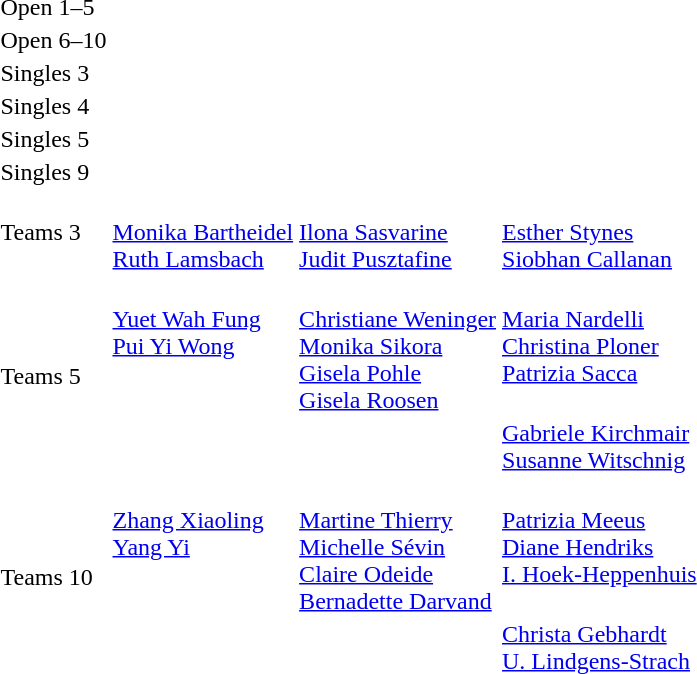<table>
<tr>
<td rowspan="2">Open 1–5<br></td>
<td rowspan="2"></td>
<td rowspan="2"></td>
<td></td>
</tr>
<tr>
<td></td>
</tr>
<tr>
<td rowspan="2">Open 6–10<br></td>
<td rowspan="2"></td>
<td rowspan="2"></td>
<td></td>
</tr>
<tr>
<td></td>
</tr>
<tr>
<td rowspan="2">Singles 3<br></td>
<td rowspan="2"></td>
<td rowspan="2"></td>
<td></td>
</tr>
<tr>
<td></td>
</tr>
<tr>
<td rowspan="2">Singles 4<br></td>
<td rowspan="2"></td>
<td rowspan="2"></td>
<td></td>
</tr>
<tr>
<td></td>
</tr>
<tr>
<td rowspan="2">Singles 5<br></td>
<td rowspan="2"></td>
<td rowspan="2"></td>
<td></td>
</tr>
<tr>
<td></td>
</tr>
<tr>
<td rowspan="2">Singles 9<br></td>
<td rowspan="2"></td>
<td rowspan="2"></td>
<td></td>
</tr>
<tr>
<td></td>
</tr>
<tr>
<td>Teams 3<br></td>
<td valign=top> <br> <a href='#'>Monika Bartheidel</a> <br> <a href='#'>Ruth Lamsbach</a></td>
<td valign=top> <br> <a href='#'>Ilona Sasvarine</a> <br> <a href='#'>Judit Pusztafine</a></td>
<td valign=top> <br> <a href='#'>Esther Stynes</a> <br> <a href='#'>Siobhan Callanan</a></td>
</tr>
<tr>
<td rowspan="2">Teams 5<br></td>
<td rowspan="2" valign=top> <br> <a href='#'>Yuet Wah Fung</a> <br> <a href='#'>Pui Yi Wong</a></td>
<td rowspan="2" valign=top> <br> <a href='#'>Christiane Weninger</a> <br> <a href='#'>Monika Sikora</a> <br> <a href='#'>Gisela Pohle</a> <br> <a href='#'>Gisela Roosen</a></td>
<td valign=top> <br> <a href='#'>Maria Nardelli</a> <br> <a href='#'>Christina Ploner</a> <br> <a href='#'>Patrizia Sacca</a></td>
</tr>
<tr>
<td valign=top> <br> <a href='#'>Gabriele Kirchmair</a> <br> <a href='#'>Susanne Witschnig</a></td>
</tr>
<tr>
<td rowspan="2">Teams 10<br></td>
<td rowspan="2" valign=top> <br> <a href='#'>Zhang Xiaoling</a> <br> <a href='#'>Yang Yi</a></td>
<td rowspan="2" valign=top> <br> <a href='#'>Martine Thierry</a> <br> <a href='#'>Michelle Sévin</a> <br> <a href='#'>Claire Odeide</a> <br> <a href='#'>Bernadette Darvand</a></td>
<td valign=top> <br> <a href='#'>Patrizia Meeus</a> <br> <a href='#'>Diane Hendriks</a> <br> <a href='#'>I. Hoek-Heppenhuis</a></td>
</tr>
<tr>
<td valign=top> <br> <a href='#'>Christa Gebhardt</a> <br> <a href='#'>U. Lindgens-Strach</a></td>
</tr>
</table>
